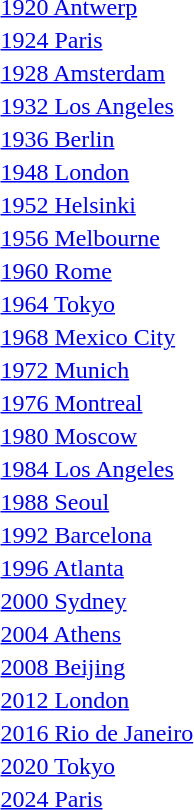<table>
<tr>
<td><a href='#'>1920 Antwerp</a><br></td>
<td></td>
<td></td>
<td></td>
</tr>
<tr>
<td><a href='#'>1924 Paris</a><br></td>
<td></td>
<td></td>
<td></td>
</tr>
<tr>
<td><a href='#'>1928 Amsterdam</a><br></td>
<td></td>
<td></td>
<td></td>
</tr>
<tr>
<td><a href='#'>1932 Los Angeles</a><br></td>
<td></td>
<td></td>
<td></td>
</tr>
<tr>
<td><a href='#'>1936 Berlin</a><br></td>
<td></td>
<td></td>
<td></td>
</tr>
<tr>
<td><a href='#'>1948 London</a><br></td>
<td></td>
<td></td>
<td></td>
</tr>
<tr>
<td><a href='#'>1952 Helsinki</a><br></td>
<td></td>
<td></td>
<td></td>
</tr>
<tr>
<td><a href='#'>1956 Melbourne</a><br></td>
<td></td>
<td></td>
<td></td>
</tr>
<tr>
<td><a href='#'>1960 Rome</a><br></td>
<td></td>
<td></td>
<td></td>
</tr>
<tr>
<td><a href='#'>1964 Tokyo</a><br></td>
<td></td>
<td></td>
<td></td>
</tr>
<tr>
<td><a href='#'>1968 Mexico City</a><br></td>
<td></td>
<td></td>
<td></td>
</tr>
<tr>
<td><a href='#'>1972 Munich</a><br></td>
<td></td>
<td></td>
<td></td>
</tr>
<tr>
<td><a href='#'>1976 Montreal</a><br></td>
<td></td>
<td></td>
<td></td>
</tr>
<tr>
<td><a href='#'>1980 Moscow</a><br></td>
<td></td>
<td></td>
<td></td>
</tr>
<tr>
<td><a href='#'>1984 Los Angeles</a><br></td>
<td></td>
<td></td>
<td></td>
</tr>
<tr>
<td><a href='#'>1988 Seoul</a><br></td>
<td></td>
<td></td>
<td></td>
</tr>
<tr>
<td><a href='#'>1992 Barcelona</a><br></td>
<td></td>
<td></td>
<td></td>
</tr>
<tr>
<td><a href='#'>1996 Atlanta</a><br></td>
<td></td>
<td></td>
<td></td>
</tr>
<tr>
<td><a href='#'>2000 Sydney</a><br></td>
<td></td>
<td></td>
<td></td>
</tr>
<tr>
<td><a href='#'>2004 Athens</a><br></td>
<td></td>
<td></td>
<td></td>
</tr>
<tr>
<td><a href='#'>2008 Beijing</a><br></td>
<td></td>
<td></td>
<td></td>
</tr>
<tr>
<td><a href='#'>2012 London</a><br></td>
<td></td>
<td></td>
<td></td>
</tr>
<tr>
<td><a href='#'>2016 Rio de Janeiro</a><br></td>
<td></td>
<td></td>
<td></td>
</tr>
<tr>
<td><a href='#'>2020 Tokyo</a><br></td>
<td></td>
<td></td>
<td></td>
</tr>
<tr>
<td><a href='#'>2024 Paris</a><br></td>
<td></td>
<td></td>
<td></td>
</tr>
<tr>
</tr>
</table>
